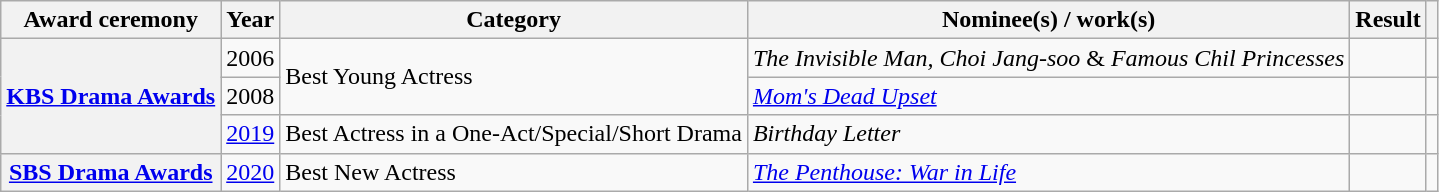<table class="wikitable sortable plainrowheaders">
<tr>
<th scope="col">Award ceremony</th>
<th scope="col">Year</th>
<th scope="col">Category</th>
<th scope="col">Nominee(s) / work(s)</th>
<th scope="col">Result</th>
<th scope="col" class="unsortable"></th>
</tr>
<tr>
<th scope="row" rowspan="3"><a href='#'>KBS Drama Awards</a></th>
<td style="text-align:center">2006</td>
<td rowspan="2">Best Young Actress</td>
<td><em>The Invisible Man, Choi Jang-soo</em> & <em>Famous Chil Princesses</em></td>
<td></td>
<td style="text-align:center"></td>
</tr>
<tr>
<td style="text-align:center">2008</td>
<td><em><a href='#'>Mom's Dead Upset</a></em></td>
<td></td>
<td style="text-align:center"></td>
</tr>
<tr>
<td style="text-align:center"><a href='#'>2019</a></td>
<td>Best Actress in a One-Act/Special/Short Drama</td>
<td><em>Birthday Letter</em></td>
<td></td>
<td style="text-align:center"></td>
</tr>
<tr>
<th scope="row"><a href='#'>SBS Drama Awards</a></th>
<td style="text-align:center"><a href='#'>2020</a></td>
<td>Best New Actress</td>
<td><em><a href='#'>The Penthouse: War in Life</a></em></td>
<td></td>
<td style="text-align:center"></td>
</tr>
</table>
